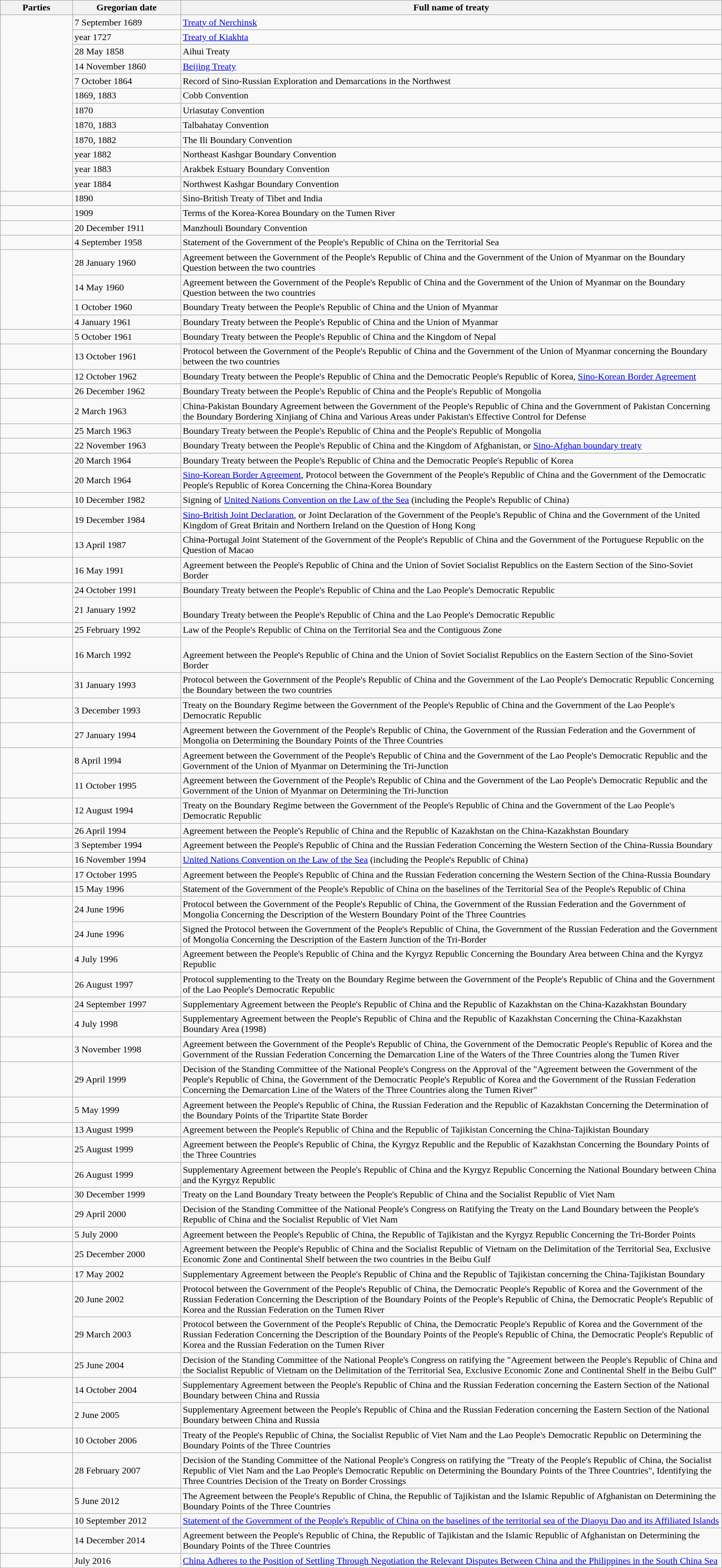<table class="wikitable sortable">
<tr>
<th width="10%">Parties</th>
<th width="15%">Gregorian date</th>
<th>Full name of treaty</th>
</tr>
<tr>
<td rowspan="12"></td>
<td>7 September 1689</td>
<td><a href='#'>Treaty of Nerchinsk</a></td>
</tr>
<tr>
<td>year 1727</td>
<td><a href='#'>Treaty of Kiakhta</a> </td>
</tr>
<tr>
<td>28 May 1858</td>
<td>Aihui Treaty</td>
</tr>
<tr>
<td>14 November 1860</td>
<td><a href='#'>Beijing Treaty</a> </td>
</tr>
<tr>
<td>7 October 1864</td>
<td>Record of Sino-Russian Exploration and Demarcations in the Northwest</td>
</tr>
<tr>
<td>1869, 1883</td>
<td>Cobb Convention </td>
</tr>
<tr>
<td>1870</td>
<td>Uriasutay Convention </td>
</tr>
<tr>
<td>1870, 1883</td>
<td>Talbahatay Convention </td>
</tr>
<tr>
<td>1870, 1882</td>
<td>The Ili Boundary Convention </td>
</tr>
<tr>
<td>year 1882</td>
<td>Northeast Kashgar Boundary Convention </td>
</tr>
<tr>
<td>year 1883</td>
<td>Arakbek Estuary Boundary Convention </td>
</tr>
<tr>
<td>year 1884</td>
<td>Northwest Kashgar Boundary Convention </td>
</tr>
<tr>
<td></td>
<td>1890</td>
<td>Sino-British Treaty of Tibet and India </td>
</tr>
<tr>
<td></td>
<td>1909</td>
<td Gando Agreement>Terms of the Korea-Korea Boundary on the Tumen River </td>
</tr>
<tr>
<td></td>
<td>20 December 1911</td>
<td>Manzhouli Boundary Convention</td>
</tr>
<tr>
<td></td>
<td>4 September 1958</td>
<td>Statement of the Government of the People's Republic of China on the Territorial Sea</td>
</tr>
<tr>
<td rowspan = "4"></td>
<td>28 January 1960</td>
<td>Agreement between the Government of the People's Republic of China and the Government of the Union of Myanmar on the Boundary Question between the two countries</td>
</tr>
<tr>
<td>14 May 1960</td>
<td>Agreement between the Government of the People's Republic of China and the Government of the Union of Myanmar on the Boundary Question between the two countries</td>
</tr>
<tr>
<td>1 October 1960</td>
<td>Boundary Treaty between the People's Republic of China and the Union of Myanmar</td>
</tr>
<tr>
<td>4 January 1961</td>
<td>Boundary Treaty between the People's Republic of China and the Union of Myanmar</td>
</tr>
<tr>
<td></td>
<td>5 October 1961</td>
<td>Boundary Treaty between the People's Republic of China and the Kingdom of Nepal</td>
</tr>
<tr>
<td></td>
<td>13 October 1961</td>
<td>Protocol between the Government of the People's Republic of China and the Government of the Union of Myanmar concerning the Boundary between the two countries</td>
</tr>
<tr>
<td></td>
<td>12 October 1962</td>
<td>Boundary Treaty between the People's Republic of China and the Democratic People's Republic of Korea, <a href='#'>Sino-Korean Border Agreement</a></td>
</tr>
<tr>
<td></td>
<td>26 December 1962</td>
<td>Boundary Treaty between the People's Republic of China and the People's Republic of Mongolia</td>
</tr>
<tr>
<td></td>
<td>2 March 1963</td>
<td>China-Pakistan Boundary Agreement between the Government of the People's Republic of China and the Government of Pakistan Concerning the Boundary Bordering Xinjiang of China and Various Areas under Pakistan's Effective Control for Defense</td>
</tr>
<tr>
<td></td>
<td>25 March 1963</td>
<td>Boundary Treaty between the People's Republic of China and the People's Republic of Mongolia</td>
</tr>
<tr>
<td></td>
<td>22 November 1963</td>
<td>Boundary Treaty between the People's Republic of China and the Kingdom of Afghanistan, or <a href='#'>Sino-Afghan boundary treaty</a></td>
</tr>
<tr>
<td rowspan="2"></td>
<td>20 March 1964</td>
<td>Boundary Treaty between the People's Republic of China and the Democratic People's Republic of Korea</td>
</tr>
<tr>
<td>20 March 1964</td>
<td><a href='#'>Sino-Korean Border Agreement</a>, Protocol between the Government of the People's Republic of China and the Government of the Democratic People's Republic of Korea Concerning the China-Korea Boundary</td>
</tr>
<tr>
<td></td>
<td>10 December 1982</td>
<td>Signing of <a href='#'>United Nations Convention on the Law of the Sea</a> (including the People's Republic of China)</td>
</tr>
<tr>
<td></td>
<td>19 December 1984</td>
<td><a href='#'>Sino-British Joint Declaration</a>, or Joint Declaration of the Government of the People's Republic of China and the Government of the United Kingdom of Great Britain and Northern Ireland on the Question of Hong Kong</td>
</tr>
<tr>
<td></td>
<td>13 April 1987</td>
<td>China-Portugal Joint Statement of the Government of the People's Republic of China and the Government of the Portuguese Republic on the Question of Macao</td>
</tr>
<tr>
<td></td>
<td>16 May 1991</td>
<td>Agreement between the People's Republic of China and the Union of Soviet Socialist Republics on the Eastern Section of the Sino-Soviet Border</td>
</tr>
<tr>
<td rowspan="2"></td>
<td>24 October 1991</td>
<td>Boundary Treaty between the People's Republic of China and the Lao People's Democratic Republic</td>
</tr>
<tr>
<td>21 January 1992</td>
<td><br>Boundary Treaty between the People's Republic of China and the Lao People's Democratic Republic</td>
</tr>
<tr>
<td></td>
<td>25 February 1992</td>
<td>Law of the People's Republic of China on the Territorial Sea and the Contiguous Zone</td>
</tr>
<tr>
<td></td>
<td>16 March 1992</td>
<td><br>Agreement between the People's Republic of China and the Union of Soviet Socialist Republics on the Eastern Section of the Sino-Soviet Border</td>
</tr>
<tr>
<td></td>
<td>31 January 1993</td>
<td>Protocol between the Government of the People's Republic of China and the Government of the Lao People's Democratic Republic Concerning the Boundary between the two countries</td>
</tr>
<tr>
<td></td>
<td>3 December 1993</td>
<td>Treaty on the Boundary Regime between the Government of the People's Republic of China and the Government of the Lao People's Democratic Republic</td>
</tr>
<tr>
<td></td>
<td>27 January 1994</td>
<td>Agreement between the Government of the People's Republic of China, the Government of the Russian Federation and the Government of Mongolia on Determining the Boundary Points of the Three Countries</td>
</tr>
<tr>
<td Rowspan="2"></td>
<td>8 April 1994</td>
<td>Agreement between the Government of the People's Republic of China and the Government of the Lao People's Democratic Republic and the Government of the Union of Myanmar on Determining the Tri-Junction</td>
</tr>
<tr>
<td>11 October 1995</td>
<td>Agreement between the Government of the People's Republic of China and the Government of the Lao People's Democratic Republic and the Government of the Union of Myanmar on Determining the Tri-Junction</td>
</tr>
<tr>
<td></td>
<td>12 August 1994</td>
<td>Treaty on the Boundary Regime between the Government of the People's Republic of China and the Government of the Lao People's Democratic Republic</td>
</tr>
<tr>
<td></td>
<td>26 April 1994</td>
<td>Agreement between the People's Republic of China and the Republic of Kazakhstan on the China-Kazakhstan Boundary</td>
</tr>
<tr>
<td></td>
<td>3 September 1994</td>
<td>Agreement between the People's Republic of China and the Russian Federation Concerning the Western Section of the China-Russia Boundary</td>
</tr>
<tr>
<td></td>
<td>16 November 1994</td>
<td><a href='#'>
United Nations Convention on the Law of the Sea</a> (including the People's Republic of China)</td>
</tr>
<tr>
<td></td>
<td>17 October 1995</td>
<td>Agreement between the People's Republic of China and the Russian Federation concerning the Western Section of the China-Russia Boundary</td>
</tr>
<tr>
<td></td>
<td>15 May 1996</td>
<td>Statement of the Government of the People's Republic of China on the baselines of the Territorial Sea of the People's Republic of China</td>
</tr>
<tr>
<td rowspan = "2"></td>
<td>24 June 1996</td>
<td>Protocol between the Government of the People's Republic of China, the Government of the Russian Federation and the Government of Mongolia Concerning the Description of the Western Boundary Point of the Three Countries</td>
</tr>
<tr>
<td>24 June 1996</td>
<td>Signed the Protocol between the Government of the People's Republic of China, the Government of the Russian Federation and the Government of Mongolia Concerning the Description of the Eastern Junction of the Tri-Border</td>
</tr>
<tr>
<td></td>
<td>4 July 1996</td>
<td>Agreement between the People's Republic of China and the Kyrgyz Republic Concerning the Boundary Area between China and the Kyrgyz Republic</td>
</tr>
<tr>
<td></td>
<td>26 August 1997</td>
<td>Protocol supplementing to the Treaty on the Boundary Regime between the Government of the People's Republic of China and the Government of the Lao People's Democratic Republic</td>
</tr>
<tr>
<td rowspan = "2"></td>
<td>24 September 1997</td>
<td>Supplementary Agreement between the People's Republic of China and the Republic of Kazakhstan on the China-Kazakhstan Boundary</td>
</tr>
<tr>
<td>4 July 1998</td>
<td>Supplementary Agreement between the People's Republic of China and the Republic of Kazakhstan Concerning the China-Kazakhstan Boundary Area (1998)</td>
</tr>
<tr>
<td></td>
<td>3 November 1998</td>
<td>Agreement between the Government of the People's Republic of China, the Government of the Democratic People's Republic of Korea and the Government of the Russian Federation Concerning the Demarcation Line of the Waters of the Three Countries along the Tumen River</td>
</tr>
<tr>
<td></td>
<td>29 April 1999</td>
<td>Decision of the Standing Committee of the National People's Congress on the Approval of the "Agreement between the Government of the People's Republic of China, the Government of the Democratic People's Republic of Korea and the Government of the Russian Federation Concerning the Demarcation Line of the Waters of the Three Countries along the Tumen River"</td>
</tr>
<tr>
<td></td>
<td>5 May 1999</td>
<td>Agreement between the People's Republic of China, the Russian Federation and the Republic of Kazakhstan Concerning the Determination of the Boundary Points of the Tripartite State Border</td>
</tr>
<tr>
<td></td>
<td>13 August 1999</td>
<td>Agreement between the People's Republic of China and the Republic of Tajikistan Concerning the China-Tajikistan Boundary</td>
</tr>
<tr>
<td></td>
<td>25 August 1999</td>
<td>Agreement between the People's Republic of China, the Kyrgyz Republic and the Republic of Kazakhstan Concerning the Boundary Points of the Three Countries</td>
</tr>
<tr>
<td></td>
<td>26 August 1999</td>
<td>Supplementary Agreement between the People's Republic of China and the Kyrgyz Republic Concerning the National Boundary between China and the Kyrgyz Republic</td>
</tr>
<tr>
<td></td>
<td>30 December 1999</td>
<td>Treaty on the Land Boundary Treaty between the People's Republic of China and the Socialist Republic of Viet Nam</td>
</tr>
<tr>
<td></td>
<td>29 April 2000</td>
<td>Decision of the Standing Committee of the National People's Congress on Ratifying the Treaty on the Land Boundary between the People's Republic of China and the Socialist Republic of Viet Nam</td>
</tr>
<tr>
<td></td>
<td>5 July 2000</td>
<td>Agreement between the People's Republic of China, the Republic of Tajikistan and the Kyrgyz Republic Concerning the Tri-Border Points</td>
</tr>
<tr>
<td></td>
<td>25 December 2000</td>
<td>Agreement between the People's Republic of China and the Socialist Republic of Vietnam on the Delimitation of the Territorial Sea, Exclusive Economic Zone and Continental Shelf between the two countries in the Beibu Gulf</td>
</tr>
<tr>
<td></td>
<td>17 May 2002</td>
<td>Supplementary Agreement between the People's Republic of China and the Republic of Tajikistan concerning the China-Tajikistan Boundary</td>
</tr>
<tr>
<td rowspan = "2"></td>
<td>20 June 2002</td>
<td>Protocol between the Government of the People's Republic of China, the Democratic People's Republic of Korea and the Government of the Russian Federation Concerning the Description of the Boundary Points of the People's Republic of China, the Democratic People's Republic of Korea and the Russian Federation on the Tumen River</td>
</tr>
<tr>
<td>29 March 2003</td>
<td>Protocol between the Government of the People's Republic of China, the Democratic People's Republic of Korea and the Government of the Russian Federation Concerning the Description of the Boundary Points of the People's Republic of China, the Democratic People's Republic of Korea and the Russian Federation on the Tumen River</td>
</tr>
<tr>
<td></td>
<td>25 June 2004</td>
<td>Decision of the Standing Committee of the National People's Congress on ratifying the "Agreement between the People's Republic of China and the Socialist Republic of Vietnam on the Delimitation of the Territorial Sea, Exclusive Economic Zone and Continental Shelf in the Beibu Gulf"</td>
</tr>
<tr>
<td rowspan="2"></td>
<td>14 October 2004</td>
<td>Supplementary Agreement between the People's Republic of China and the Russian Federation concerning the Eastern Section of the National Boundary between China and Russia</td>
</tr>
<tr>
<td>2 June 2005</td>
<td>Supplementary Agreement between the People's Republic of China and the Russian Federation concerning the Eastern Section of the National Boundary between China and Russia</td>
</tr>
<tr>
<td></td>
<td>10 October 2006</td>
<td>Treaty of the People's Republic of China, the Socialist Republic of Viet Nam and the Lao People's Democratic Republic on Determining the Boundary Points of the Three Countries</td>
</tr>
<tr>
<td></td>
<td>28 February 2007</td>
<td>Decision of the Standing Committee of the National People's Congress on ratifying the "Treaty of the People's Republic of China, the Socialist Republic of Viet Nam and the Lao People's Democratic Republic on Determining the Boundary Points of the Three Countries", Identifying the Three Countries Decision of the Treaty on Border Crossings</td>
</tr>
<tr>
<td></td>
<td>5 June 2012</td>
<td>The Agreement between the People's Republic of China, the Republic of Tajikistan and the Islamic Republic of Afghanistan on Determining the Boundary Points of the Three Countries</td>
</tr>
<tr>
<td></td>
<td>10 September 2012</td>
<td><a href='#'>Statement of the Government of the People's Republic of China on the baselines of the territorial sea of the Diaoyu Dao and its Affiliated Islands</a></td>
</tr>
<tr>
<td></td>
<td>14 December 2014</td>
<td>Agreement between the People's Republic of China, the Republic of Tajikistan and the Islamic Republic of Afghanistan on Determining the Boundary Points of the Three Countries</td>
</tr>
<tr>
<td></td>
<td>July 2016</td>
<td><a href='#'>China Adheres to the Position of Settling Through Negotiation the Relevant Disputes Between China and the Philippines in the South China Sea</a></td>
</tr>
</table>
